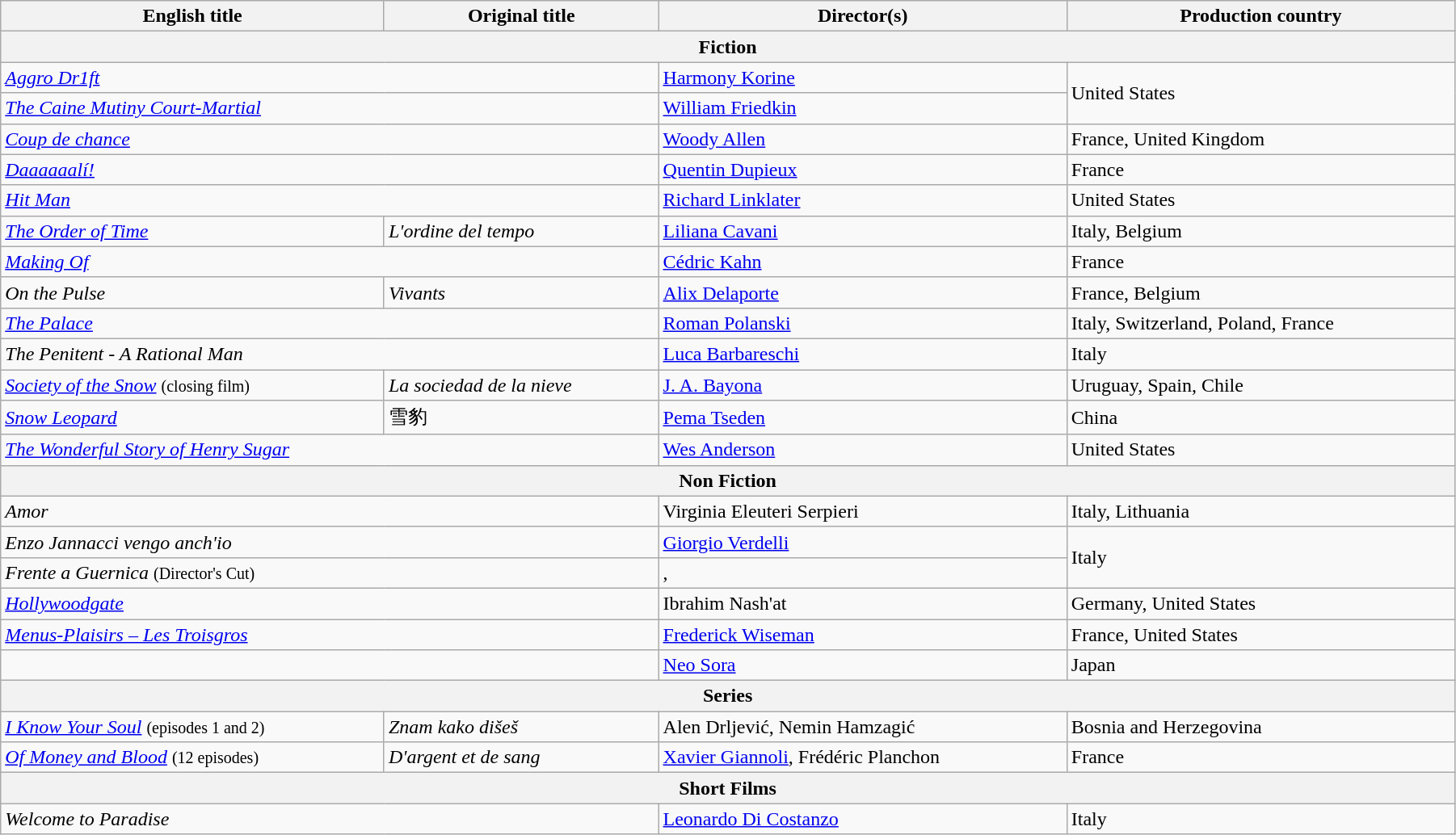<table class="wikitable" style="width:95%; margin-bottom:2px">
<tr>
<th>English title</th>
<th>Original title</th>
<th>Director(s)</th>
<th>Production country</th>
</tr>
<tr>
<th colspan="4">Fiction</th>
</tr>
<tr>
<td colspan="2"><em><a href='#'>Aggro Dr1ft</a></em></td>
<td><a href='#'>Harmony Korine</a></td>
<td rowspan="2">United States</td>
</tr>
<tr>
<td colspan="2"><em><a href='#'>The Caine Mutiny Court-Martial</a></em></td>
<td><a href='#'>William Friedkin</a></td>
</tr>
<tr>
<td colspan="2"><em><a href='#'>Coup de chance</a></em></td>
<td><a href='#'>Woody Allen</a></td>
<td>France, United Kingdom</td>
</tr>
<tr>
<td colspan="2"><em><a href='#'>Daaaaaalí!</a></em></td>
<td><a href='#'>Quentin Dupieux</a></td>
<td>France</td>
</tr>
<tr>
<td colspan="2"><em><a href='#'>Hit Man</a></em></td>
<td><a href='#'>Richard Linklater</a></td>
<td>United States</td>
</tr>
<tr>
<td><em><a href='#'>The Order of Time</a></em></td>
<td><em>L'ordine del tempo</em></td>
<td><a href='#'>Liliana Cavani</a></td>
<td>Italy, Belgium</td>
</tr>
<tr>
<td colspan="2"><em><a href='#'>Making Of</a></em></td>
<td><a href='#'>Cédric Kahn</a></td>
<td>France</td>
</tr>
<tr>
<td><em>On the Pulse</em></td>
<td><em>Vivants</em></td>
<td><a href='#'>Alix Delaporte</a></td>
<td>France, Belgium</td>
</tr>
<tr>
<td colspan="2"><em><a href='#'>The Palace</a></em></td>
<td><a href='#'>Roman Polanski</a></td>
<td>Italy, Switzerland, Poland, France</td>
</tr>
<tr>
<td colspan="2"><em>The Penitent - A Rational Man</em></td>
<td><a href='#'>Luca Barbareschi</a></td>
<td>Italy</td>
</tr>
<tr>
<td><em><a href='#'>Society of the Snow</a></em> <small>(closing film)</small></td>
<td><em>La sociedad de la nieve</em></td>
<td><a href='#'>J. A. Bayona</a></td>
<td>Uruguay, Spain, Chile</td>
</tr>
<tr>
<td><em><a href='#'>Snow Leopard</a></em></td>
<td>雪豹</td>
<td><a href='#'>Pema Tseden</a></td>
<td>China</td>
</tr>
<tr>
<td colspan="2"><em><a href='#'>The Wonderful Story of Henry Sugar</a></em></td>
<td><a href='#'>Wes Anderson</a></td>
<td>United States</td>
</tr>
<tr>
<th colspan="4">Non Fiction</th>
</tr>
<tr>
<td colspan="2"><em>Amor</em></td>
<td>Virginia Eleuteri Serpieri</td>
<td>Italy, Lithuania</td>
</tr>
<tr>
<td colspan="2"><em>Enzo Jannacci vengo anch'io</em></td>
<td><a href='#'>Giorgio Verdelli</a></td>
<td rowspan="2">Italy</td>
</tr>
<tr>
<td colspan="2"><em>Frente a Guernica</em> <small>(Director's Cut)</small></td>
<td>, </td>
</tr>
<tr>
<td colspan="2"><em><a href='#'>Hollywoodgate</a></em></td>
<td>Ibrahim Nash'at</td>
<td>Germany, United States</td>
</tr>
<tr>
<td colspan="2"><em><a href='#'>Menus-Plaisirs – Les Troisgros</a></em></td>
<td><a href='#'>Frederick Wiseman</a></td>
<td>France, United States</td>
</tr>
<tr>
<td colspan="2"><em><a href='#'></a></em></td>
<td><a href='#'>Neo Sora</a></td>
<td>Japan</td>
</tr>
<tr>
<th colspan="4">Series</th>
</tr>
<tr>
<td><em><a href='#'>I Know Your Soul</a></em> <small>(episodes 1 and 2)</small></td>
<td><em>Znam kako dišeš</em></td>
<td>Alen Drljević, Nemin Hamzagić</td>
<td>Bosnia and Herzegovina</td>
</tr>
<tr>
<td><em><a href='#'>Of Money and Blood</a></em> <small>(12 episodes)</small></td>
<td><em>D'argent et de sang</em></td>
<td><a href='#'>Xavier Giannoli</a>, Frédéric Planchon</td>
<td>France</td>
</tr>
<tr>
<th colspan="4">Short Films</th>
</tr>
<tr>
<td colspan="2"><em>Welcome to Paradise</em></td>
<td><a href='#'>Leonardo Di Costanzo</a></td>
<td>Italy</td>
</tr>
</table>
